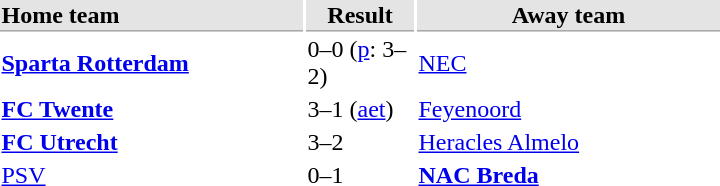<table>
<tr bgcolor="#E4E4E4">
<th style="border-bottom:1px solid #AAAAAA" width="200" align="left">Home team</th>
<th style="border-bottom:1px solid #AAAAAA" width="70" align="center">Result</th>
<th style="border-bottom:1px solid #AAAAAA" width="200">Away team</th>
</tr>
<tr>
<td><strong><a href='#'>Sparta Rotterdam</a></strong></td>
<td>0–0 (<a href='#'>p</a>: 3–2)</td>
<td><a href='#'>NEC</a></td>
</tr>
<tr>
<td><strong><a href='#'>FC Twente</a></strong></td>
<td>3–1 (<a href='#'>aet</a>)</td>
<td><a href='#'>Feyenoord</a></td>
</tr>
<tr>
<td><strong><a href='#'>FC Utrecht</a></strong></td>
<td>3–2</td>
<td><a href='#'>Heracles Almelo</a></td>
</tr>
<tr>
<td><a href='#'>PSV</a></td>
<td>0–1</td>
<td><strong><a href='#'>NAC Breda</a></strong></td>
</tr>
</table>
